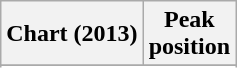<table class="wikitable sortable">
<tr>
<th align="left">Chart (2013)</th>
<th align="center">Peak<br>position</th>
</tr>
<tr>
</tr>
<tr>
</tr>
<tr>
</tr>
<tr>
</tr>
</table>
